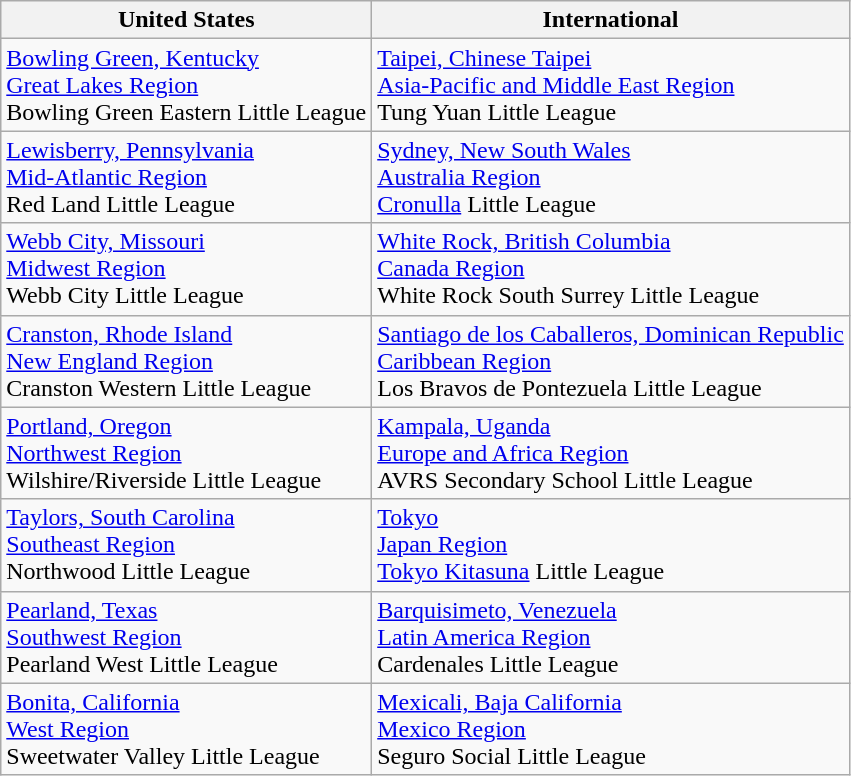<table class="wikitable">
<tr>
<th>United States</th>
<th>International</th>
</tr>
<tr>
<td> <a href='#'>Bowling Green, Kentucky</a><br><a href='#'>Great Lakes Region</a><br>Bowling Green Eastern Little League</td>
<td> <a href='#'>Taipei, Chinese Taipei</a><br><a href='#'>Asia-Pacific and Middle East Region</a><br>Tung Yuan Little League</td>
</tr>
<tr>
<td> <a href='#'>Lewisberry, Pennsylvania</a><br><a href='#'>Mid-Atlantic Region</a><br>Red Land Little League</td>
<td> <a href='#'>Sydney, New South Wales</a><br> <a href='#'>Australia Region</a> <br> <a href='#'>Cronulla</a> Little League</td>
</tr>
<tr>
<td> <a href='#'>Webb City, Missouri</a><br><a href='#'>Midwest Region</a><br>Webb City Little League</td>
<td> <a href='#'>White Rock, British Columbia</a><br> <a href='#'>Canada Region</a><br>White Rock South Surrey Little League</td>
</tr>
<tr>
<td> <a href='#'>Cranston, Rhode Island</a><br><a href='#'>New England Region</a><br>Cranston Western Little League</td>
<td> <a href='#'>Santiago de los Caballeros, Dominican Republic</a><br><a href='#'>Caribbean Region</a><br>Los Bravos de Pontezuela Little League</td>
</tr>
<tr>
<td> <a href='#'>Portland, Oregon</a><br><a href='#'>Northwest Region</a><br>Wilshire/Riverside Little League</td>
<td> <a href='#'>Kampala, Uganda</a><br><a href='#'>Europe and Africa Region</a><br>AVRS Secondary School Little League</td>
</tr>
<tr>
<td> <a href='#'>Taylors, South Carolina</a><br><a href='#'>Southeast Region</a><br>Northwood Little League</td>
<td> <a href='#'>Tokyo</a><br> <a href='#'>Japan Region</a><br><a href='#'>Tokyo Kitasuna</a> Little League</td>
</tr>
<tr>
<td> <a href='#'>Pearland, Texas</a><br><a href='#'>Southwest Region</a><br>Pearland West Little League</td>
<td> <a href='#'>Barquisimeto, Venezuela</a><br><a href='#'>Latin America Region</a><br>Cardenales Little League</td>
</tr>
<tr>
<td> <a href='#'>Bonita, California</a><br><a href='#'>West Region</a><br>Sweetwater Valley Little League</td>
<td> <a href='#'>Mexicali, Baja California</a><br> <a href='#'>Mexico Region</a><br>Seguro Social Little League</td>
</tr>
</table>
